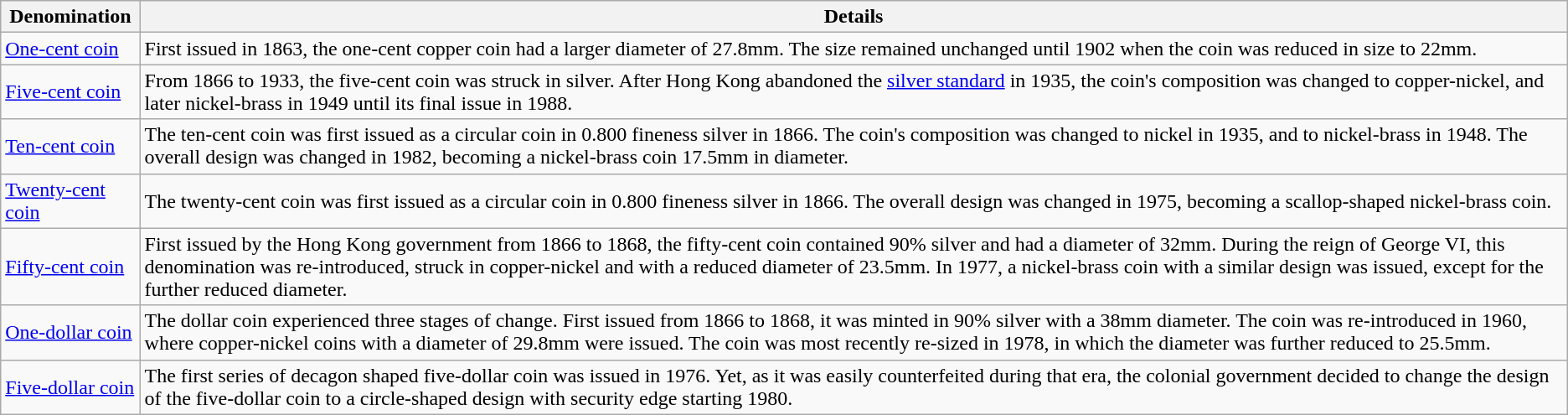<table class="wikitable">
<tr>
<th>Denomination</th>
<th>Details</th>
</tr>
<tr>
<td><a href='#'>One-cent coin</a></td>
<td>First issued in 1863, the one-cent copper coin had a larger diameter of 27.8mm. The size remained unchanged until 1902 when the coin was reduced in size to 22mm.</td>
</tr>
<tr>
<td><a href='#'>Five-cent coin</a></td>
<td>From 1866 to 1933, the five-cent coin was struck in silver. After Hong Kong abandoned the <a href='#'>silver standard</a> in 1935, the coin's composition was changed to copper-nickel, and later nickel-brass in 1949 until its final issue in 1988.</td>
</tr>
<tr>
<td><a href='#'>Ten-cent coin</a></td>
<td>The ten-cent coin was first issued as a circular coin in 0.800 fineness silver in 1866. The coin's composition was changed to nickel in 1935, and to nickel-brass in 1948. The overall design was changed in 1982, becoming a nickel-brass coin 17.5mm in diameter.</td>
</tr>
<tr>
<td><a href='#'>Twenty-cent coin</a></td>
<td>The twenty-cent coin was first issued as a circular coin in 0.800 fineness silver in 1866. The overall design was changed in 1975, becoming a scallop-shaped nickel-brass coin.</td>
</tr>
<tr>
<td><a href='#'>Fifty-cent coin</a></td>
<td>First issued by the Hong Kong government from 1866 to 1868, the fifty-cent coin contained 90% silver and had a diameter of 32mm. During the reign of George VI, this denomination was re-introduced, struck in copper-nickel and with a reduced diameter of 23.5mm. In 1977, a nickel-brass coin with a similar design was issued, except for the further reduced diameter.</td>
</tr>
<tr>
<td><a href='#'>One-dollar coin</a></td>
<td>The dollar coin experienced three stages of change. First issued from 1866 to 1868, it was minted in 90% silver with a 38mm diameter. The coin was re-introduced in 1960, where copper-nickel coins with a diameter of 29.8mm were issued. The coin was most recently re-sized in 1978, in which the diameter was further reduced to 25.5mm.</td>
</tr>
<tr>
<td><a href='#'>Five-dollar coin</a></td>
<td>The first series of decagon shaped five-dollar coin was issued in 1976. Yet, as it was easily counterfeited during that era, the colonial government decided to change the design of the five-dollar coin to a circle-shaped design with security edge starting 1980.</td>
</tr>
</table>
